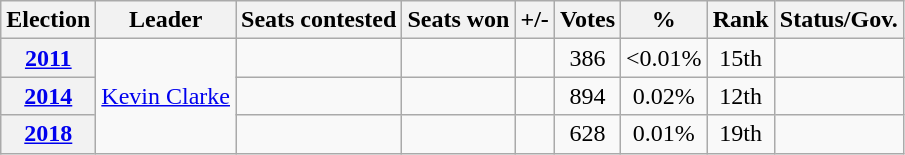<table class="wikitable">
<tr>
<th>Election</th>
<th>Leader</th>
<th>Seats contested</th>
<th>Seats won</th>
<th>+/-</th>
<th>Votes</th>
<th>%</th>
<th>Rank</th>
<th>Status/Gov.</th>
</tr>
<tr style="text-align:center;">
<th><a href='#'>2011</a></th>
<td rowspan="3"><a href='#'>Kevin Clarke</a></td>
<td></td>
<td></td>
<td></td>
<td>386</td>
<td><0.01%</td>
<td> 15th</td>
<td></td>
</tr>
<tr style="text-align:center;">
<th><a href='#'>2014</a></th>
<td></td>
<td></td>
<td></td>
<td> 894</td>
<td> 0.02%</td>
<td> 12th</td>
<td></td>
</tr>
<tr style="text-align:center;">
<th><a href='#'>2018</a></th>
<td></td>
<td></td>
<td></td>
<td> 628</td>
<td> 0.01%</td>
<td> 19th</td>
<td></td>
</tr>
</table>
